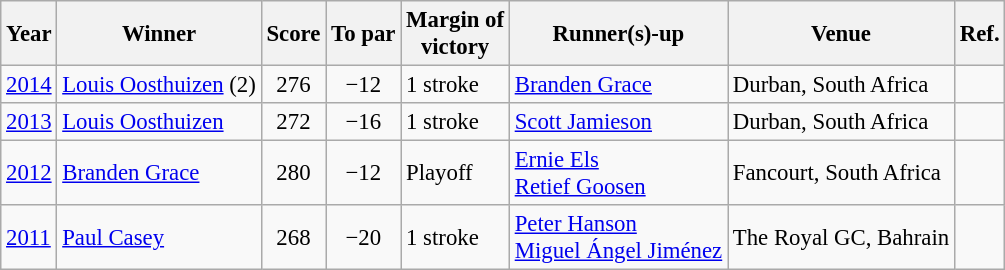<table class=wikitable style="font-size:95%">
<tr>
<th>Year</th>
<th>Winner</th>
<th>Score</th>
<th>To par</th>
<th>Margin of<br>victory</th>
<th>Runner(s)-up</th>
<th>Venue</th>
<th>Ref.</th>
</tr>
<tr>
<td><a href='#'>2014</a></td>
<td> <a href='#'>Louis Oosthuizen</a> (2)</td>
<td align=center>276</td>
<td align=center>−12</td>
<td>1 stroke</td>
<td> <a href='#'>Branden Grace</a></td>
<td>Durban, South Africa</td>
<td></td>
</tr>
<tr>
<td><a href='#'>2013</a></td>
<td> <a href='#'>Louis Oosthuizen</a></td>
<td align=center>272</td>
<td align=center>−16</td>
<td>1 stroke</td>
<td> <a href='#'>Scott Jamieson</a></td>
<td>Durban, South Africa</td>
<td></td>
</tr>
<tr>
<td><a href='#'>2012</a></td>
<td> <a href='#'>Branden Grace</a></td>
<td align=center>280</td>
<td align=center>−12</td>
<td>Playoff</td>
<td> <a href='#'>Ernie Els</a><br> <a href='#'>Retief Goosen</a></td>
<td>Fancourt, South Africa</td>
<td></td>
</tr>
<tr>
<td><a href='#'>2011</a></td>
<td> <a href='#'>Paul Casey</a></td>
<td align=center>268</td>
<td align=center>−20</td>
<td>1 stroke</td>
<td> <a href='#'>Peter Hanson</a><br> <a href='#'>Miguel Ángel Jiménez</a></td>
<td>The Royal GC, Bahrain</td>
<td></td>
</tr>
</table>
